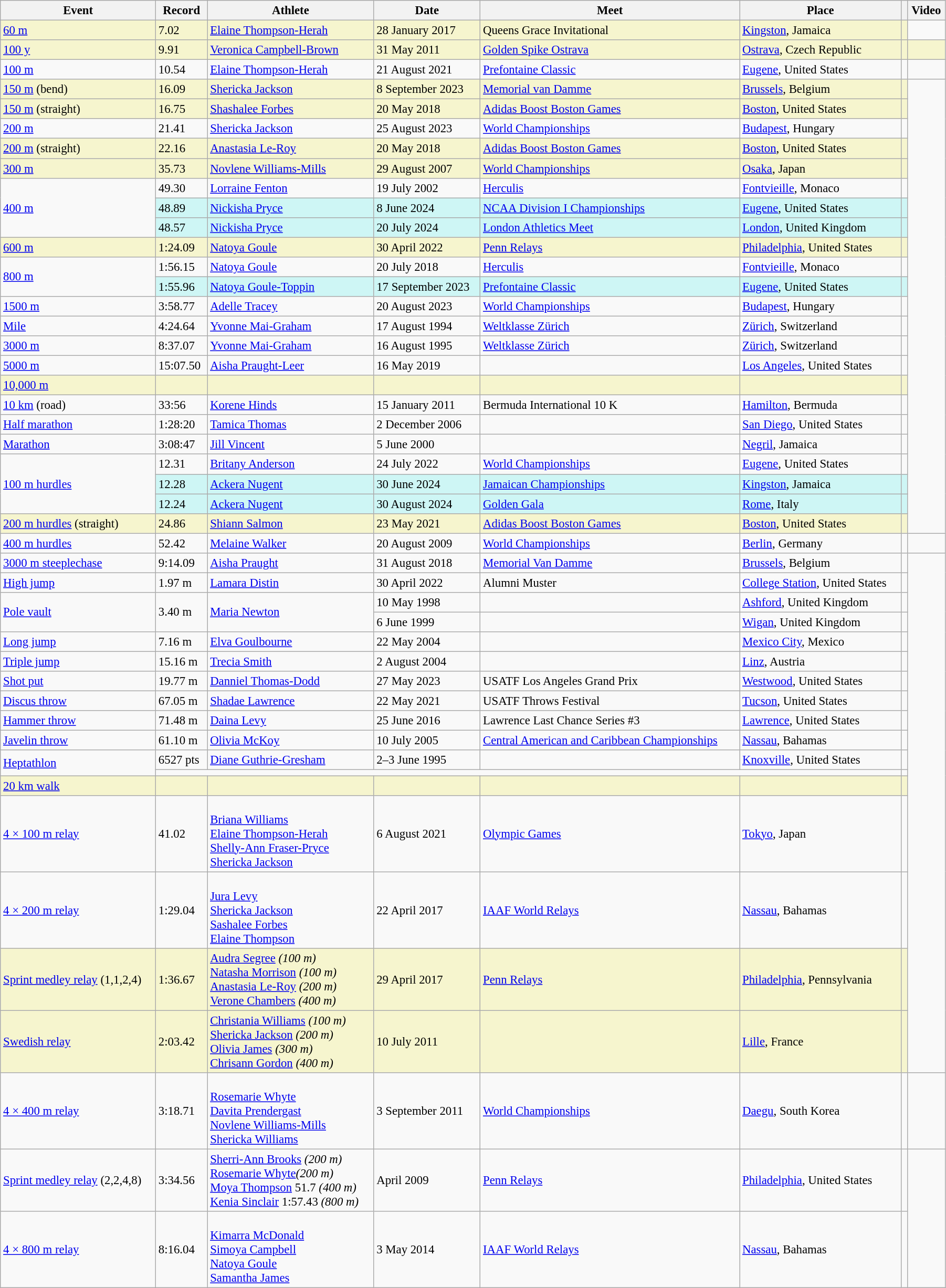<table class="wikitable" style="font-size:95%; width: 95%;">
<tr>
<th>Event</th>
<th>Record</th>
<th>Athlete</th>
<th>Date</th>
<th>Meet</th>
<th>Place</th>
<th></th>
<th>Video</th>
</tr>
<tr style="background:#f6F5CE;">
<td><a href='#'>60 m</a></td>
<td>7.02 </td>
<td><a href='#'>Elaine Thompson-Herah</a></td>
<td>28 January 2017</td>
<td>Queens Grace Invitational</td>
<td><a href='#'>Kingston</a>, Jamaica</td>
<td></td>
</tr>
<tr style="background:#f6F5CE;">
<td><a href='#'>100 y</a></td>
<td>9.91  </td>
<td><a href='#'>Veronica Campbell-Brown</a></td>
<td>31 May 2011</td>
<td><a href='#'>Golden Spike Ostrava</a></td>
<td><a href='#'>Ostrava</a>, Czech Republic</td>
<td></td>
<td></td>
</tr>
<tr>
<td><a href='#'>100 m</a></td>
<td>10.54 </td>
<td><a href='#'>Elaine Thompson-Herah</a></td>
<td>21 August 2021</td>
<td><a href='#'>Prefontaine Classic</a></td>
<td><a href='#'>Eugene</a>, United States</td>
<td></td>
<td></td>
</tr>
<tr style="background:#f6F5CE;">
<td><a href='#'>150 m</a> (bend)</td>
<td>16.09 </td>
<td><a href='#'>Shericka Jackson</a></td>
<td>8 September 2023</td>
<td><a href='#'>Memorial van Damme</a></td>
<td><a href='#'>Brussels</a>, Belgium</td>
<td></td>
</tr>
<tr style="background:#f6F5CE;">
<td><a href='#'>150 m</a> (straight)</td>
<td>16.75 </td>
<td><a href='#'>Shashalee Forbes</a></td>
<td>20 May 2018</td>
<td><a href='#'>Adidas Boost Boston Games</a></td>
<td><a href='#'>Boston</a>, United States</td>
<td></td>
</tr>
<tr>
<td><a href='#'>200 m</a></td>
<td>21.41 </td>
<td><a href='#'>Shericka Jackson</a></td>
<td>25 August 2023</td>
<td><a href='#'>World Championships</a></td>
<td><a href='#'>Budapest</a>, Hungary</td>
<td></td>
</tr>
<tr style="background:#f6F5CE;">
<td><a href='#'>200 m</a> (straight)</td>
<td>22.16 </td>
<td><a href='#'>Anastasia Le-Roy</a></td>
<td>20 May 2018</td>
<td><a href='#'>Adidas Boost Boston Games</a></td>
<td><a href='#'>Boston</a>, United States</td>
<td></td>
</tr>
<tr style="background:#f6F5CE;">
<td><a href='#'>300 m</a></td>
<td>35.73</td>
<td><a href='#'>Novlene Williams-Mills</a></td>
<td>29 August 2007</td>
<td><a href='#'>World Championships</a></td>
<td><a href='#'>Osaka</a>, Japan</td>
<td></td>
</tr>
<tr>
<td rowspan=3><a href='#'>400 m</a></td>
<td>49.30</td>
<td><a href='#'>Lorraine Fenton</a></td>
<td>19 July 2002</td>
<td><a href='#'>Herculis</a></td>
<td><a href='#'>Fontvieille</a>, Monaco</td>
<td></td>
</tr>
<tr bgcolor=#CEF6F5>
<td>48.89</td>
<td><a href='#'>Nickisha Pryce</a></td>
<td>8 June 2024</td>
<td><a href='#'>NCAA Division I Championships</a></td>
<td><a href='#'>Eugene</a>, United States</td>
<td></td>
</tr>
<tr bgcolor=#CEF6F5>
<td>48.57</td>
<td><a href='#'>Nickisha Pryce</a></td>
<td>20 July 2024</td>
<td><a href='#'>London Athletics Meet</a></td>
<td><a href='#'>London</a>, United Kingdom</td>
<td></td>
</tr>
<tr style="background:#f6F5CE;">
<td><a href='#'>600 m</a></td>
<td>1:24.09</td>
<td><a href='#'>Natoya Goule</a></td>
<td>30 April 2022</td>
<td><a href='#'>Penn Relays</a></td>
<td><a href='#'>Philadelphia</a>, United States</td>
<td></td>
</tr>
<tr>
<td rowspan=2><a href='#'>800 m</a></td>
<td>1:56.15</td>
<td><a href='#'>Natoya Goule</a></td>
<td>20 July 2018</td>
<td><a href='#'>Herculis</a></td>
<td><a href='#'>Fontvieille</a>, Monaco</td>
<td></td>
</tr>
<tr bgcolor=#CEF6F5>
<td>1:55.96</td>
<td><a href='#'>Natoya Goule-Toppin</a></td>
<td>17 September 2023</td>
<td><a href='#'>Prefontaine Classic</a></td>
<td><a href='#'>Eugene</a>, United States</td>
<td></td>
</tr>
<tr>
<td><a href='#'>1500 m</a></td>
<td>3:58.77</td>
<td><a href='#'>Adelle Tracey</a></td>
<td>20 August 2023</td>
<td><a href='#'>World Championships</a></td>
<td><a href='#'>Budapest</a>, Hungary</td>
<td></td>
</tr>
<tr>
<td><a href='#'>Mile</a></td>
<td>4:24.64</td>
<td><a href='#'>Yvonne Mai-Graham</a></td>
<td>17 August 1994</td>
<td><a href='#'>Weltklasse Zürich</a></td>
<td><a href='#'>Zürich</a>, Switzerland</td>
<td></td>
</tr>
<tr>
<td><a href='#'>3000 m</a></td>
<td>8:37.07</td>
<td><a href='#'>Yvonne Mai-Graham</a></td>
<td>16 August 1995</td>
<td><a href='#'>Weltklasse Zürich</a></td>
<td><a href='#'>Zürich</a>, Switzerland</td>
<td></td>
</tr>
<tr>
<td><a href='#'>5000 m</a></td>
<td>15:07.50</td>
<td><a href='#'>Aisha Praught-Leer</a></td>
<td>16 May 2019</td>
<td></td>
<td><a href='#'>Los Angeles</a>, United States</td>
<td></td>
</tr>
<tr style="background:#f6F5CE;">
<td><a href='#'>10,000 m</a></td>
<td></td>
<td></td>
<td></td>
<td></td>
<td></td>
<td></td>
</tr>
<tr>
<td><a href='#'>10 km</a> (road)</td>
<td>33:56</td>
<td><a href='#'>Korene Hinds</a></td>
<td>15 January 2011</td>
<td>Bermuda International 10 K</td>
<td><a href='#'>Hamilton</a>, Bermuda</td>
<td></td>
</tr>
<tr>
<td><a href='#'>Half marathon</a></td>
<td>1:28:20</td>
<td><a href='#'>Tamica Thomas</a></td>
<td>2 December 2006</td>
<td></td>
<td><a href='#'>San Diego</a>, United States</td>
<td></td>
</tr>
<tr>
<td><a href='#'>Marathon</a></td>
<td>3:08:47</td>
<td><a href='#'>Jill Vincent</a></td>
<td>5 June 2000</td>
<td></td>
<td><a href='#'>Negril</a>, Jamaica</td>
<td></td>
</tr>
<tr>
<td rowspan=3><a href='#'>100 m hurdles</a></td>
<td>12.31 </td>
<td><a href='#'>Britany Anderson</a></td>
<td>24 July 2022</td>
<td><a href='#'>World Championships</a></td>
<td><a href='#'>Eugene</a>, United States</td>
<td></td>
</tr>
<tr bgcolor=#CEF6F5>
<td>12.28 </td>
<td><a href='#'>Ackera Nugent</a></td>
<td>30 June 2024</td>
<td><a href='#'>Jamaican Championships</a></td>
<td><a href='#'>Kingston</a>, Jamaica</td>
<td></td>
</tr>
<tr bgcolor=#CEF6F5>
<td>12.24 </td>
<td><a href='#'>Ackera Nugent</a></td>
<td>30 August 2024</td>
<td><a href='#'>Golden Gala</a></td>
<td><a href='#'>Rome</a>, Italy</td>
<td></td>
</tr>
<tr style="background:#f6F5CE;">
<td><a href='#'>200 m hurdles</a> (straight)</td>
<td>24.86 </td>
<td><a href='#'>Shiann Salmon</a></td>
<td>23 May 2021</td>
<td><a href='#'>Adidas Boost Boston Games</a></td>
<td><a href='#'>Boston</a>, United States</td>
<td></td>
</tr>
<tr>
<td><a href='#'>400 m hurdles</a></td>
<td>52.42</td>
<td><a href='#'>Melaine Walker</a></td>
<td>20 August 2009</td>
<td><a href='#'>World Championships</a></td>
<td><a href='#'>Berlin</a>, Germany</td>
<td></td>
<td></td>
</tr>
<tr>
<td><a href='#'>3000 m steeplechase</a></td>
<td>9:14.09</td>
<td><a href='#'>Aisha Praught</a></td>
<td>31 August 2018</td>
<td><a href='#'>Memorial Van Damme</a></td>
<td><a href='#'>Brussels</a>, Belgium</td>
<td></td>
</tr>
<tr>
<td><a href='#'>High jump</a></td>
<td>1.97 m</td>
<td><a href='#'>Lamara Distin</a></td>
<td>30 April 2022</td>
<td>Alumni Muster</td>
<td><a href='#'>College Station</a>, United States</td>
<td></td>
</tr>
<tr>
<td rowspan=2><a href='#'>Pole vault</a></td>
<td rowspan=2>3.40 m</td>
<td rowspan=2><a href='#'>Maria Newton</a></td>
<td>10 May 1998</td>
<td></td>
<td><a href='#'>Ashford</a>, United Kingdom</td>
<td></td>
</tr>
<tr>
<td>6 June 1999</td>
<td></td>
<td><a href='#'>Wigan</a>, United Kingdom</td>
<td></td>
</tr>
<tr>
<td><a href='#'>Long jump</a></td>
<td>7.16 m  </td>
<td><a href='#'>Elva Goulbourne</a></td>
<td>22 May 2004</td>
<td></td>
<td><a href='#'>Mexico City</a>, Mexico</td>
<td></td>
</tr>
<tr>
<td><a href='#'>Triple jump</a></td>
<td>15.16 m </td>
<td><a href='#'>Trecia Smith</a></td>
<td>2 August 2004</td>
<td></td>
<td><a href='#'>Linz</a>, Austria</td>
<td></td>
</tr>
<tr>
<td><a href='#'>Shot put</a></td>
<td>19.77 m</td>
<td><a href='#'>Danniel Thomas-Dodd</a></td>
<td>27 May 2023</td>
<td>USATF Los Angeles Grand Prix</td>
<td><a href='#'>Westwood</a>, United States</td>
<td></td>
</tr>
<tr>
<td><a href='#'>Discus throw</a></td>
<td>67.05 m</td>
<td><a href='#'>Shadae Lawrence</a></td>
<td>22 May 2021</td>
<td>USATF Throws Festival</td>
<td><a href='#'>Tucson</a>, United States</td>
<td></td>
</tr>
<tr>
<td><a href='#'>Hammer throw</a></td>
<td>71.48 m</td>
<td><a href='#'>Daina Levy</a></td>
<td>25 June 2016</td>
<td>Lawrence Last Chance Series #3</td>
<td><a href='#'>Lawrence</a>, United States</td>
<td></td>
</tr>
<tr>
<td><a href='#'>Javelin throw</a></td>
<td>61.10 m</td>
<td><a href='#'>Olivia McKoy</a></td>
<td>10 July 2005</td>
<td><a href='#'>Central American and Caribbean Championships</a></td>
<td><a href='#'>Nassau</a>, Bahamas</td>
<td></td>
</tr>
<tr>
<td rowspan=2><a href='#'>Heptathlon</a></td>
<td>6527 pts</td>
<td><a href='#'>Diane Guthrie-Gresham</a></td>
<td>2–3 June 1995</td>
<td></td>
<td><a href='#'>Knoxville</a>, United States</td>
<td></td>
</tr>
<tr>
<td colspan=5></td>
<td></td>
</tr>
<tr style="background:#f6F5CE;">
<td><a href='#'>20 km walk</a></td>
<td></td>
<td></td>
<td></td>
<td></td>
<td></td>
<td></td>
</tr>
<tr>
<td><a href='#'>4 × 100 m relay</a></td>
<td>41.02</td>
<td><br><a href='#'>Briana Williams</a><br><a href='#'>Elaine Thompson-Herah</a><br><a href='#'>Shelly-Ann Fraser-Pryce</a><br><a href='#'>Shericka Jackson</a></td>
<td>6 August 2021</td>
<td><a href='#'>Olympic Games</a></td>
<td><a href='#'>Tokyo</a>, Japan</td>
<td></td>
</tr>
<tr>
<td><a href='#'>4 × 200 m relay</a></td>
<td>1:29.04</td>
<td><br><a href='#'>Jura Levy</a><br><a href='#'>Shericka Jackson</a><br><a href='#'>Sashalee Forbes</a><br><a href='#'>Elaine Thompson</a></td>
<td>22 April 2017</td>
<td><a href='#'>IAAF World Relays</a></td>
<td><a href='#'>Nassau</a>, Bahamas</td>
<td></td>
</tr>
<tr style="background:#f6F5CE;">
<td><a href='#'>Sprint medley relay</a> (1,1,2,4)</td>
<td>1:36.67</td>
<td><a href='#'>Audra Segree</a> <em>(100 m)</em><br><a href='#'>Natasha Morrison</a> <em>(100 m)</em><br><a href='#'>Anastasia Le-Roy</a> <em>(200 m)</em><br><a href='#'>Verone Chambers</a> <em>(400 m)</em></td>
<td>29 April 2017</td>
<td><a href='#'>Penn Relays</a></td>
<td><a href='#'>Philadelphia</a>, Pennsylvania</td>
<td></td>
</tr>
<tr style="background:#f6F5CE;">
<td><a href='#'>Swedish relay</a></td>
<td>2:03.42</td>
<td><a href='#'>Christania Williams</a> <em>(100 m)</em><br><a href='#'>Shericka Jackson</a> <em>(200 m)</em><br><a href='#'>Olivia James</a> <em>(300 m)</em><br><a href='#'>Chrisann Gordon</a> <em>(400 m)</em></td>
<td>10 July 2011</td>
<td></td>
<td><a href='#'>Lille</a>, France</td>
<td></td>
</tr>
<tr>
<td><a href='#'>4 × 400 m relay</a></td>
<td>3:18.71</td>
<td><br><a href='#'>Rosemarie Whyte</a><br><a href='#'>Davita Prendergast</a><br><a href='#'>Novlene Williams-Mills</a><br><a href='#'>Shericka Williams</a></td>
<td>3 September 2011</td>
<td><a href='#'>World Championships</a></td>
<td><a href='#'>Daegu</a>, South Korea</td>
<td></td>
<td></td>
</tr>
<tr>
<td><a href='#'>Sprint medley relay</a> (2,2,4,8)</td>
<td>3:34.56</td>
<td><a href='#'>Sherri-Ann Brooks</a> <em>(200 m)</em><br><a href='#'>Rosemarie Whyte</a><em>(200 m)</em><br><a href='#'>Moya Thompson</a> 51.7 <em>(400 m)</em><br><a href='#'>Kenia Sinclair</a> 1:57.43 <em>(800 m)</em></td>
<td>April 2009</td>
<td><a href='#'>Penn Relays</a></td>
<td><a href='#'>Philadelphia</a>, United States</td>
<td></td>
</tr>
<tr>
<td><a href='#'>4 × 800 m relay</a></td>
<td>8:16.04</td>
<td><br><a href='#'>Kimarra McDonald</a><br><a href='#'>Simoya Campbell</a><br><a href='#'>Natoya Goule</a><br><a href='#'>Samantha James</a></td>
<td>3 May 2014</td>
<td><a href='#'>IAAF World Relays</a></td>
<td><a href='#'>Nassau</a>, Bahamas</td>
<td></td>
</tr>
</table>
